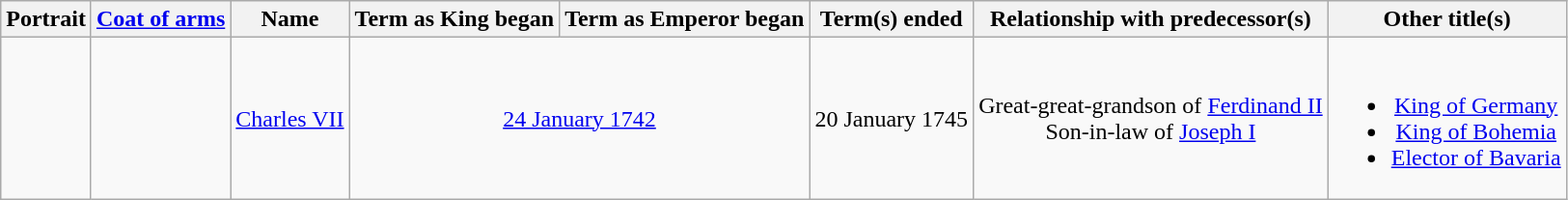<table class="wikitable" style="text-align:center">
<tr>
<th>Portrait</th>
<th><a href='#'>Coat of arms</a></th>
<th>Name<br></th>
<th>Term as King began</th>
<th>Term as Emperor began</th>
<th>Term(s) ended</th>
<th>Relationship with predecessor(s)</th>
<th>Other title(s)</th>
</tr>
<tr>
<td></td>
<td></td>
<td><a href='#'>Charles VII</a><br></td>
<td colspan=2><a href='#'>24 January 1742</a></td>
<td>20 January 1745</td>
<td>Great-great-grandson of <a href='#'>Ferdinand II</a><br>Son-in-law of <a href='#'>Joseph I</a></td>
<td class=small><br><ul><li><a href='#'>King of Germany</a></li><li><a href='#'>King of Bohemia</a></li><li><a href='#'>Elector of Bavaria</a></li></ul></td>
</tr>
</table>
